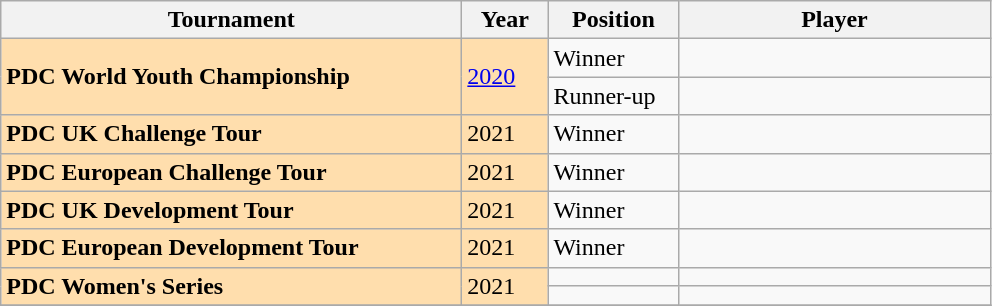<table class="wikitable">
<tr>
<th width=300>Tournament</th>
<th width=50>Year</th>
<th width=80>Position</th>
<th width=200>Player</th>
</tr>
<tr>
<td rowspan="2" style="background:#ffdead;"><strong>PDC World Youth Championship</strong></td>
<td rowspan="2" style="background:#ffdead;"><a href='#'>2020</a></td>
<td>Winner</td>
<td></td>
</tr>
<tr>
<td>Runner-up</td>
<td></td>
</tr>
<tr>
<td style="background:#ffdead;"><strong>PDC UK Challenge Tour</strong></td>
<td style="background:#ffdead;">2021</td>
<td>Winner</td>
<td></td>
</tr>
<tr>
<td style="background:#ffdead;"><strong>PDC European Challenge Tour</strong></td>
<td style="background:#ffdead;">2021</td>
<td>Winner</td>
<td></td>
</tr>
<tr>
<td style="background:#ffdead;"><strong>PDC UK Development Tour</strong></td>
<td style="background:#ffdead;">2021</td>
<td>Winner</td>
<td></td>
</tr>
<tr>
<td style="background:#ffdead;"><strong>PDC European Development Tour</strong></td>
<td style="background:#ffdead;">2021</td>
<td>Winner</td>
<td></td>
</tr>
<tr>
<td rowspan="2" style="background:#ffdead;"><strong>PDC Women's Series</strong></td>
<td rowspan="2" style="background:#ffdead;">2021</td>
<td></td>
<td></td>
</tr>
<tr>
<td></td>
<td></td>
</tr>
<tr>
</tr>
</table>
